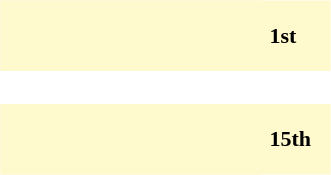<table border = "0" style = "float:right;">
<tr>
<td></td>
</tr>
<tr>
<td><div><br><table cellspacing="0" style="width: 220px; background:#fffacd;">
<tr>
<td style="width: 80px; height: 45px; background:#fffacd; "></td>
<td style="width: 90px; height: 45px; background:#fffacd; "></td>
<td style="font-size:11pt; padding: 4pt; line-height: 1.25em; color:black;"><strong>1st</strong></td>
</tr>
</table>
</div></td>
</tr>
<tr>
<td><div><br><table cellspacing="0" style="width: 220px; background:#fffacd;">
<tr>
<td style="width: 80px; height: 45px; background:#fffacd; "></td>
<td style="width: 90px; height: 45px; background:#fffacd; "></td>
<td style="font-size:11pt; padding: 4pt; line-height: 1.25em; color:black;"><strong>15th</strong></td>
</tr>
</table>
</div></td>
</tr>
</table>
